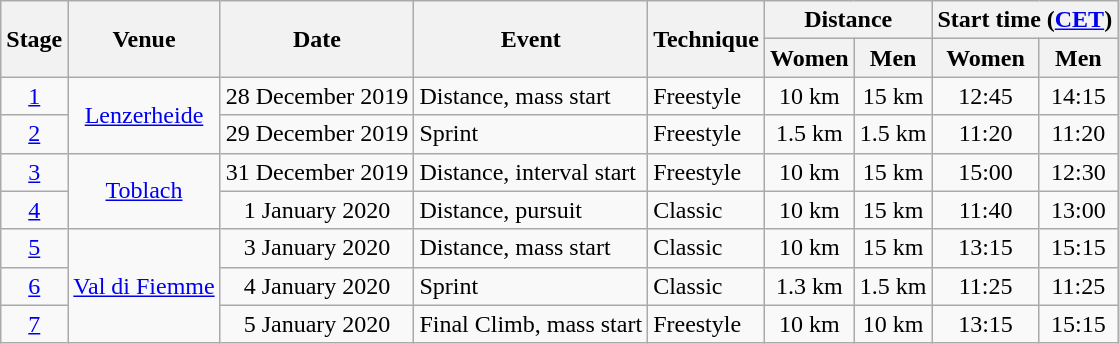<table class="wikitable">
<tr>
<th rowspan=2>Stage</th>
<th rowspan=2>Venue</th>
<th rowspan=2>Date</th>
<th rowspan=2>Event</th>
<th rowspan=2>Technique</th>
<th colspan=2>Distance</th>
<th colspan=2>Start time (<a href='#'>CET</a>)</th>
</tr>
<tr>
<th>Women</th>
<th>Men</th>
<th>Women</th>
<th>Men</th>
</tr>
<tr align="center">
<td><a href='#'>1</a></td>
<td rowspan=2 align="center"><a href='#'>Lenzerheide</a> </td>
<td>28 December 2019</td>
<td align="left">Distance, mass start</td>
<td align="left">Freestyle</td>
<td>10 km</td>
<td>15 km</td>
<td>12:45</td>
<td>14:15</td>
</tr>
<tr align="center">
<td><a href='#'>2</a></td>
<td>29 December 2019</td>
<td align="left">Sprint</td>
<td align="left">Freestyle</td>
<td>1.5 km</td>
<td>1.5 km</td>
<td>11:20</td>
<td>11:20</td>
</tr>
<tr align="center">
<td><a href='#'>3</a></td>
<td rowspan=2 align="center"><a href='#'>Toblach</a> </td>
<td>31 December 2019</td>
<td align="left">Distance, interval start</td>
<td align="left">Freestyle</td>
<td>10 km</td>
<td>15 km</td>
<td>15:00</td>
<td>12:30</td>
</tr>
<tr align="center">
<td><a href='#'>4</a></td>
<td>1 January 2020</td>
<td align="left">Distance, pursuit</td>
<td align="left">Classic</td>
<td>10 km</td>
<td>15 km</td>
<td>11:40</td>
<td>13:00</td>
</tr>
<tr align="center">
<td><a href='#'>5</a></td>
<td rowspan=3 align="center"><a href='#'>Val di Fiemme</a> </td>
<td>3 January 2020</td>
<td align="left">Distance, mass start</td>
<td align="left">Classic</td>
<td>10 km</td>
<td>15 km</td>
<td>13:15</td>
<td>15:15</td>
</tr>
<tr align="center">
<td><a href='#'>6</a></td>
<td>4 January 2020</td>
<td align="left">Sprint</td>
<td align="left">Classic</td>
<td>1.3 km</td>
<td>1.5 km</td>
<td>11:25</td>
<td>11:25</td>
</tr>
<tr align="center">
<td><a href='#'>7</a></td>
<td>5 January 2020</td>
<td align="left">Final Climb, mass start</td>
<td align="left">Freestyle</td>
<td>10 km</td>
<td>10 km</td>
<td>13:15</td>
<td>15:15</td>
</tr>
</table>
